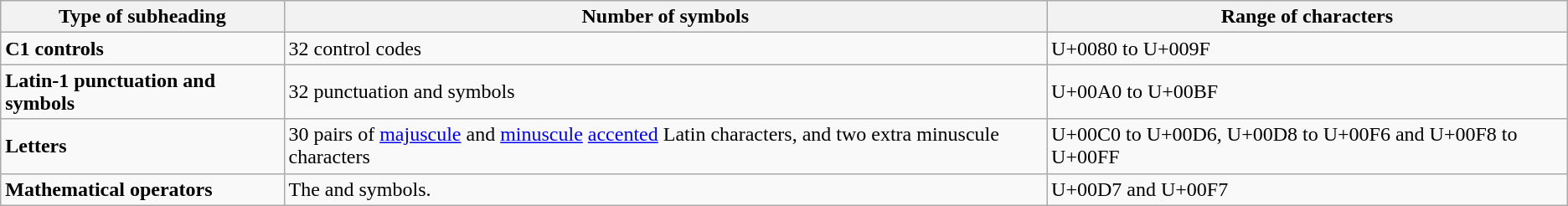<table class="wikitable">
<tr>
<th>Type of subheading</th>
<th>Number of symbols</th>
<th>Range of characters</th>
</tr>
<tr>
<td><strong>C1 controls</strong></td>
<td>32 control codes</td>
<td>U+0080 to U+009F</td>
</tr>
<tr>
<td><strong>Latin-1 punctuation and symbols</strong></td>
<td>32 punctuation and symbols</td>
<td>U+00A0 to U+00BF</td>
</tr>
<tr>
<td><strong>Letters</strong></td>
<td>30 pairs of <a href='#'>majuscule</a> and <a href='#'>minuscule</a> <a href='#'>accented</a> Latin characters, and two extra minuscule characters</td>
<td>U+00C0 to U+00D6, U+00D8 to U+00F6 and U+00F8 to U+00FF</td>
</tr>
<tr>
<td><strong>Mathematical operators</strong></td>
<td>The  and  symbols.</td>
<td>U+00D7 and U+00F7</td>
</tr>
</table>
